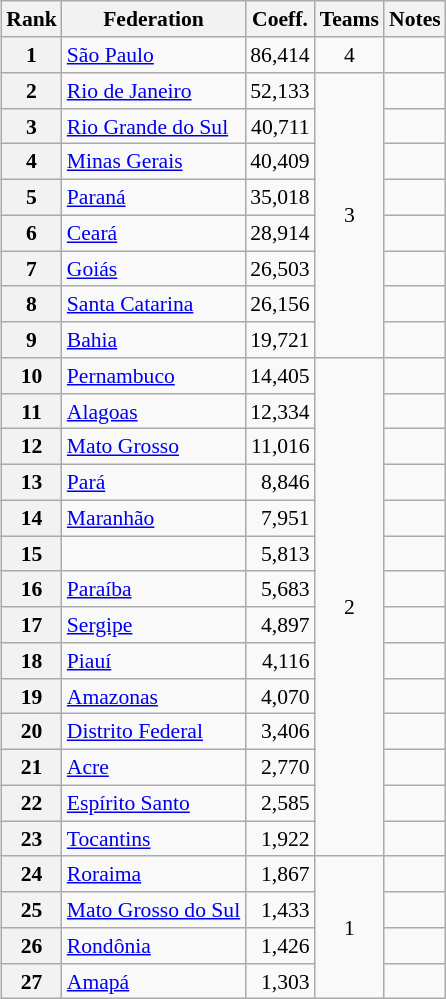<table>
<tr valign=top style="font-size:90%">
<td><br><table class="wikitable">
<tr>
<th>Rank</th>
<th>Federation</th>
<th>Coeff.</th>
<th>Teams</th>
<th>Notes</th>
</tr>
<tr>
<th>1</th>
<td> <a href='#'>São Paulo</a></td>
<td align=right>86,414</td>
<td align=center>4</td>
<td></td>
</tr>
<tr>
<th>2</th>
<td> <a href='#'>Rio de Janeiro</a></td>
<td align=right>52,133</td>
<td align=center rowspan=8>3</td>
<td></td>
</tr>
<tr>
<th>3</th>
<td> <a href='#'>Rio Grande do Sul</a></td>
<td align=right>40,711</td>
<td></td>
</tr>
<tr>
<th>4</th>
<td> <a href='#'>Minas Gerais</a></td>
<td align=right>40,409</td>
<td></td>
</tr>
<tr>
<th>5</th>
<td> <a href='#'>Paraná</a></td>
<td align=right>35,018</td>
<td></td>
</tr>
<tr>
<th>6</th>
<td> <a href='#'>Ceará</a></td>
<td align=right>28,914</td>
<td></td>
</tr>
<tr>
<th>7</th>
<td> <a href='#'>Goiás</a></td>
<td align=right>26,503</td>
<td></td>
</tr>
<tr>
<th>8</th>
<td> <a href='#'>Santa Catarina</a></td>
<td align=right>26,156</td>
<td></td>
</tr>
<tr>
<th>9</th>
<td> <a href='#'>Bahia</a></td>
<td align=right>19,721</td>
<td></td>
</tr>
<tr>
<th>10</th>
<td> <a href='#'>Pernambuco</a></td>
<td align=right>14,405</td>
<td align=center rowspan=14>2</td>
<td></td>
</tr>
<tr>
<th>11</th>
<td> <a href='#'>Alagoas</a></td>
<td align=right>12,334</td>
<td></td>
</tr>
<tr>
<th>12</th>
<td> <a href='#'>Mato Grosso</a></td>
<td align=right>11,016</td>
<td></td>
</tr>
<tr>
<th>13</th>
<td> <a href='#'>Pará</a></td>
<td align=right>8,846</td>
<td></td>
</tr>
<tr>
<th>14</th>
<td> <a href='#'>Maranhão</a></td>
<td align=right>7,951</td>
<td></td>
</tr>
<tr>
<th>15</th>
<td></td>
<td align=right>5,813</td>
<td></td>
</tr>
<tr>
<th>16</th>
<td> <a href='#'>Paraíba</a></td>
<td align=right>5,683</td>
<td></td>
</tr>
<tr>
<th>17</th>
<td> <a href='#'>Sergipe</a></td>
<td align=right>4,897</td>
<td></td>
</tr>
<tr>
<th>18</th>
<td> <a href='#'>Piauí</a></td>
<td align=right>4,116</td>
<td></td>
</tr>
<tr>
<th>19</th>
<td> <a href='#'>Amazonas</a></td>
<td align=right>4,070</td>
<td></td>
</tr>
<tr>
<th>20</th>
<td> <a href='#'>Distrito Federal</a></td>
<td align=right>3,406</td>
<td></td>
</tr>
<tr>
<th>21</th>
<td> <a href='#'>Acre</a></td>
<td align=right>2,770</td>
<td></td>
</tr>
<tr>
<th>22</th>
<td> <a href='#'>Espírito Santo</a></td>
<td align=right>2,585</td>
<td></td>
</tr>
<tr>
<th>23</th>
<td> <a href='#'>Tocantins</a></td>
<td align=right>1,922</td>
<td></td>
</tr>
<tr>
<th>24</th>
<td> <a href='#'>Roraima</a></td>
<td align=right>1,867</td>
<td align=center rowspan=4>1</td>
<td></td>
</tr>
<tr>
<th>25</th>
<td> <a href='#'>Mato Grosso do Sul</a></td>
<td align=right>1,433</td>
<td></td>
</tr>
<tr>
<th>26</th>
<td> <a href='#'>Rondônia</a></td>
<td align=right>1,426</td>
<td></td>
</tr>
<tr>
<th>27</th>
<td> <a href='#'>Amapá</a></td>
<td align=right>1,303</td>
<td></td>
</tr>
</table>
</td>
</tr>
</table>
